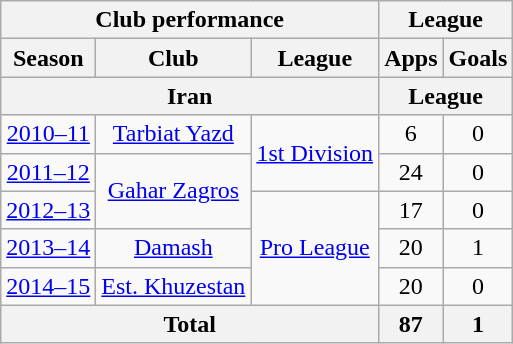<table class="wikitable" style="text-align:center;">
<tr>
<th colspan=3>Club performance</th>
<th colspan=2>League</th>
</tr>
<tr>
<th>Season</th>
<th>Club</th>
<th>League</th>
<th>Apps</th>
<th>Goals</th>
</tr>
<tr>
<th colspan=3>Iran</th>
<th colspan=2>League</th>
</tr>
<tr>
<td><a href='#'>2010–11</a></td>
<td rowspan="1"><a href='#'>Tarbiat Yazd</a></td>
<td rowspan="2"><a href='#'>1st Division</a></td>
<td>6</td>
<td>0</td>
</tr>
<tr>
<td><a href='#'>2011–12</a></td>
<td rowspan="2"><a href='#'>Gahar Zagros</a></td>
<td>24</td>
<td>0</td>
</tr>
<tr>
<td><a href='#'>2012–13</a></td>
<td rowspan="3"><a href='#'>Pro League</a></td>
<td>17</td>
<td>0</td>
</tr>
<tr>
<td><a href='#'>2013–14</a></td>
<td rowspan="1"><a href='#'>Damash</a></td>
<td>20</td>
<td>1</td>
</tr>
<tr>
<td><a href='#'>2014–15</a></td>
<td rowspan="1"><a href='#'>Est. Khuzestan</a></td>
<td>20</td>
<td>0</td>
</tr>
<tr>
<th colspan=3>Total</th>
<th>87</th>
<th>1</th>
</tr>
</table>
